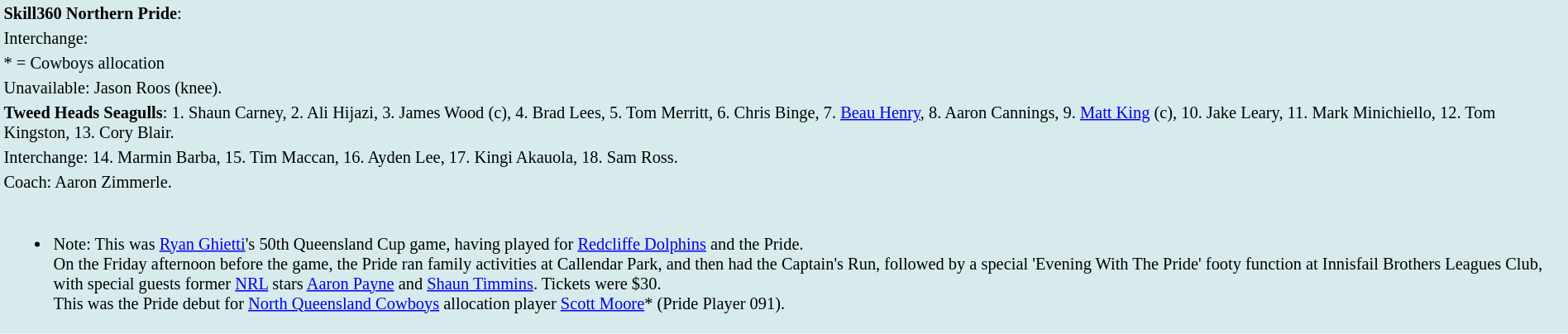<table style="background:#d7ebed; font-size:85%; width:100%;">
<tr>
<td><strong>Skill360 Northern Pride</strong>:             </td>
</tr>
<tr>
<td>Interchange:    </td>
</tr>
<tr>
<td>* = Cowboys allocation</td>
</tr>
<tr>
<td>Unavailable: Jason Roos (knee).</td>
</tr>
<tr>
<td><strong>Tweed Heads Seagulls</strong>: 1. Shaun Carney, 2. Ali Hijazi, 3. James Wood (c), 4. Brad Lees, 5. Tom Merritt, 6. Chris Binge, 7. <a href='#'>Beau Henry</a>, 8. Aaron Cannings, 9. <a href='#'>Matt King</a> (c), 10. Jake Leary, 11. Mark Minichiello, 12. Tom Kingston, 13. Cory Blair.</td>
</tr>
<tr>
<td>Interchange: 14. Marmin Barba, 15. Tim Maccan, 16. Ayden Lee, 17. Kingi Akauola, 18. Sam Ross.</td>
</tr>
<tr>
<td>Coach: Aaron Zimmerle.</td>
</tr>
<tr>
<td><br><ul><li>Note: This was <a href='#'>Ryan Ghietti</a>'s 50th Queensland Cup game, having played for <a href='#'>Redcliffe Dolphins</a> and the Pride.<br>On the Friday afternoon before the game, the Pride ran family activities at Callendar Park, and then had the Captain's Run, followed by a special 'Evening With The Pride' footy function at Innisfail Brothers Leagues Club, with special guests former <a href='#'>NRL</a> stars <a href='#'>Aaron Payne</a> and <a href='#'>Shaun Timmins</a>. Tickets were $30.<br>This was the Pride debut for <a href='#'>North Queensland Cowboys</a> allocation player <a href='#'>Scott Moore</a>* (Pride Player 091).</li></ul></td>
</tr>
</table>
